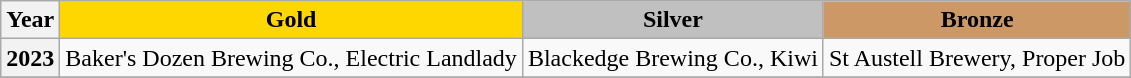<table class="wikitable">
<tr>
<th>Year</th>
<th style="background:gold;"><strong>Gold</strong></th>
<th style="background:silver;"><strong>Silver</strong></th>
<th style="background:#c96;"><strong>Bronze</strong></th>
</tr>
<tr>
<th>2023</th>
<td>Baker's Dozen Brewing Co., Electric Landlady </td>
<td>Blackedge Brewing Co., Kiwi</td>
<td>St Austell Brewery, Proper Job</td>
</tr>
<tr>
</tr>
</table>
